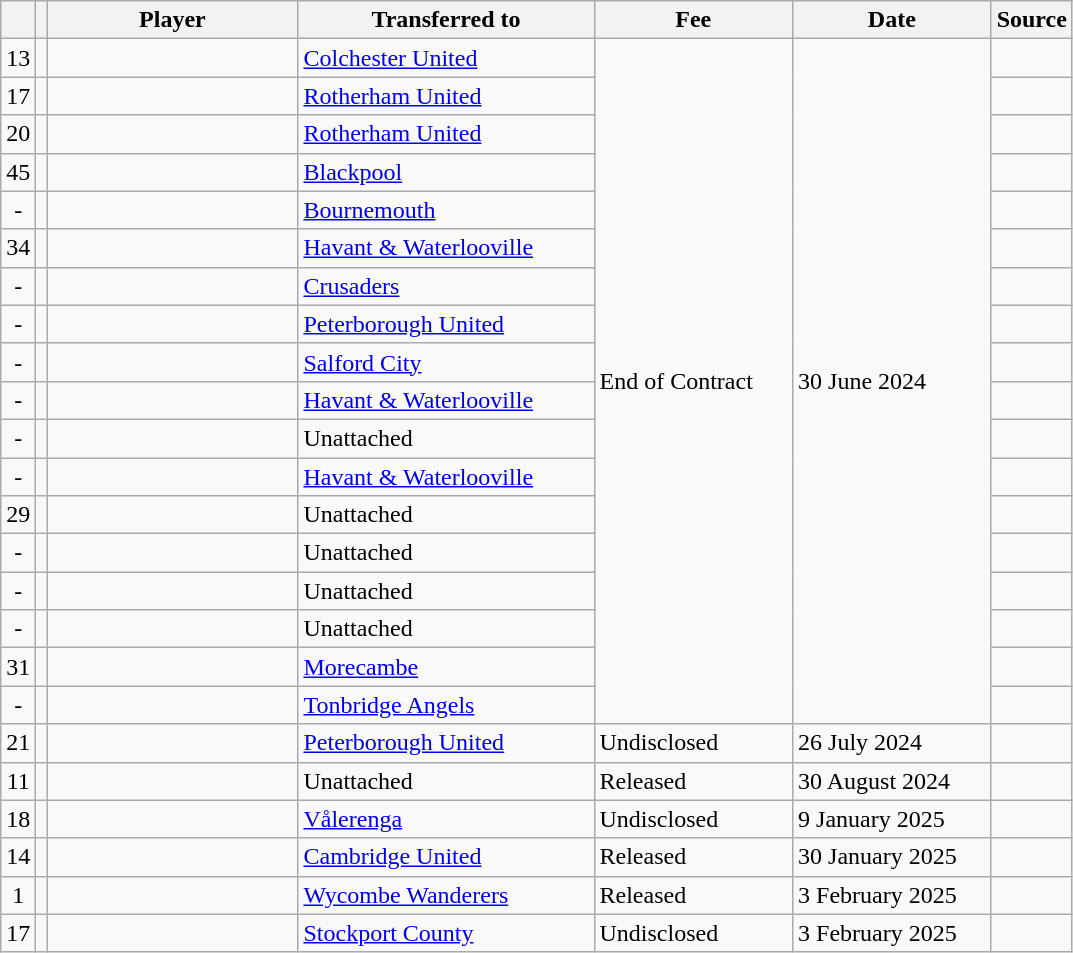<table class="wikitable plainrowheaders sortable">
<tr>
<th></th>
<th></th>
<th scope=col; style="width: 160px;">Player</th>
<th scope=col; style="width: 190px;">Transferred to</th>
<th scope=col; style="width: 125px;">Fee</th>
<th scope=col; style="width: 125px;">Date</th>
<th scope=col>Source</th>
</tr>
<tr>
<td align=center>13</td>
<td align=center></td>
<td></td>
<td> <a href='#'>Colchester United</a></td>
<td rowspan="18">End of Contract</td>
<td rowspan="18">30 June 2024</td>
<td></td>
</tr>
<tr>
<td align=center>17</td>
<td align=center></td>
<td></td>
<td> <a href='#'>Rotherham United</a></td>
<td></td>
</tr>
<tr>
<td align=center>20</td>
<td align=center></td>
<td></td>
<td> <a href='#'>Rotherham United</a></td>
<td></td>
</tr>
<tr>
<td align=center>45</td>
<td align=center></td>
<td></td>
<td> <a href='#'>Blackpool</a></td>
<td></td>
</tr>
<tr>
<td align=center>-</td>
<td align=center></td>
<td></td>
<td> <a href='#'>Bournemouth</a></td>
<td></td>
</tr>
<tr>
<td align=center>34</td>
<td align=center></td>
<td></td>
<td> <a href='#'>Havant & Waterlooville</a></td>
<td></td>
</tr>
<tr>
<td align=center>-</td>
<td align=center></td>
<td></td>
<td> <a href='#'>Crusaders</a></td>
<td></td>
</tr>
<tr>
<td align=center>-</td>
<td align=center></td>
<td></td>
<td> <a href='#'>Peterborough United</a></td>
<td></td>
</tr>
<tr>
<td align=center>-</td>
<td align=center></td>
<td></td>
<td> <a href='#'>Salford City</a></td>
<td></td>
</tr>
<tr>
<td align=center>-</td>
<td align=center></td>
<td></td>
<td> <a href='#'>Havant & Waterlooville</a></td>
<td></td>
</tr>
<tr>
<td align=center>-</td>
<td align=center></td>
<td></td>
<td>Unattached</td>
<td></td>
</tr>
<tr>
<td align=center>-</td>
<td align=center></td>
<td></td>
<td> <a href='#'>Havant & Waterlooville</a></td>
<td></td>
</tr>
<tr>
<td align=center>29</td>
<td align=center></td>
<td></td>
<td>Unattached</td>
<td></td>
</tr>
<tr>
<td align=center>-</td>
<td align=center></td>
<td></td>
<td>Unattached</td>
<td></td>
</tr>
<tr>
<td align=center>-</td>
<td align=center></td>
<td></td>
<td>Unattached</td>
<td></td>
</tr>
<tr>
<td align=center>-</td>
<td align=center></td>
<td></td>
<td>Unattached</td>
<td></td>
</tr>
<tr>
<td align=center>31</td>
<td align=center></td>
<td></td>
<td> <a href='#'>Morecambe</a></td>
<td></td>
</tr>
<tr>
<td align=center>-</td>
<td align=center></td>
<td></td>
<td> <a href='#'>Tonbridge Angels</a></td>
<td></td>
</tr>
<tr>
<td align=center>21</td>
<td align=center></td>
<td></td>
<td> <a href='#'>Peterborough United</a></td>
<td>Undisclosed</td>
<td>26 July 2024</td>
<td></td>
</tr>
<tr>
<td align=center>11</td>
<td align=center></td>
<td></td>
<td>Unattached</td>
<td>Released</td>
<td>30 August 2024</td>
<td></td>
</tr>
<tr>
<td align=center>18</td>
<td align=center></td>
<td></td>
<td> <a href='#'>Vålerenga</a></td>
<td>Undisclosed</td>
<td>9 January 2025</td>
<td></td>
</tr>
<tr>
<td align=center>14</td>
<td align=center></td>
<td></td>
<td> <a href='#'>Cambridge United</a></td>
<td>Released</td>
<td>30 January 2025</td>
<td></td>
</tr>
<tr>
<td align=center>1</td>
<td align=center></td>
<td></td>
<td> <a href='#'>Wycombe Wanderers</a></td>
<td>Released</td>
<td>3 February 2025</td>
<td></td>
</tr>
<tr>
<td align=center>17</td>
<td align=center></td>
<td></td>
<td> <a href='#'>Stockport County</a></td>
<td>Undisclosed</td>
<td>3 February 2025</td>
<td></td>
</tr>
</table>
